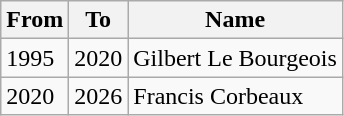<table class="wikitable">
<tr>
<th>From</th>
<th>To</th>
<th>Name</th>
</tr>
<tr>
<td>1995</td>
<td>2020</td>
<td>Gilbert Le Bourgeois</td>
</tr>
<tr>
<td>2020</td>
<td>2026</td>
<td>Francis Corbeaux</td>
</tr>
</table>
